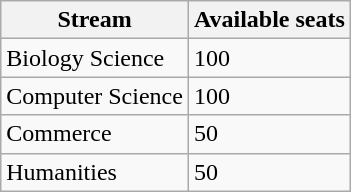<table class="wikitable">
<tr>
<th>Stream</th>
<th>Available seats</th>
</tr>
<tr>
<td>Biology Science</td>
<td>100</td>
</tr>
<tr>
<td>Computer Science</td>
<td>100</td>
</tr>
<tr>
<td>Commerce</td>
<td>50</td>
</tr>
<tr>
<td>Humanities</td>
<td>50</td>
</tr>
</table>
